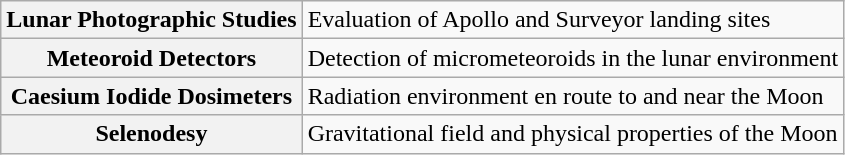<table class="wikitable">
<tr>
<th>Lunar Photographic Studies</th>
<td>Evaluation of Apollo and Surveyor landing sites</td>
</tr>
<tr>
<th>Meteoroid Detectors</th>
<td>Detection of micrometeoroids in the lunar environment</td>
</tr>
<tr>
<th>Caesium Iodide Dosimeters</th>
<td>Radiation environment en route to and near the Moon</td>
</tr>
<tr>
<th>Selenodesy</th>
<td>Gravitational field and physical properties of the Moon</td>
</tr>
</table>
